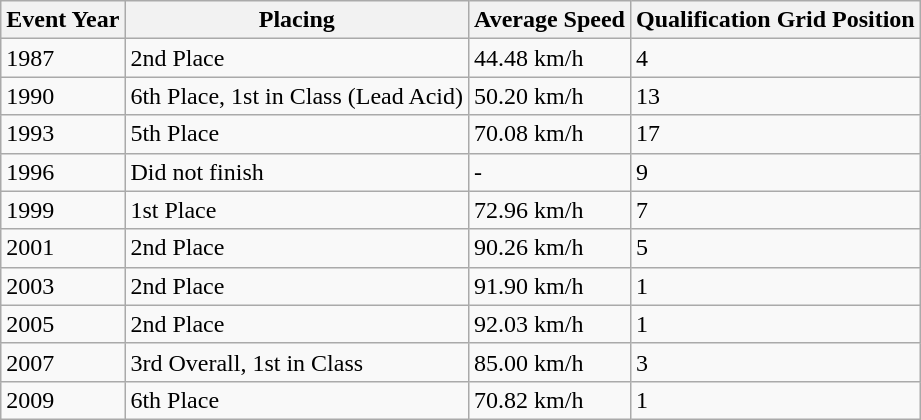<table class="wikitable">
<tr>
<th>Event Year</th>
<th>Placing</th>
<th>Average Speed</th>
<th>Qualification Grid Position</th>
</tr>
<tr>
<td>1987</td>
<td>2nd Place</td>
<td>44.48 km/h</td>
<td>4</td>
</tr>
<tr>
<td>1990</td>
<td>6th Place, 1st in Class (Lead Acid)</td>
<td>50.20 km/h</td>
<td>13</td>
</tr>
<tr>
<td>1993</td>
<td>5th Place</td>
<td>70.08 km/h</td>
<td>17</td>
</tr>
<tr>
<td>1996</td>
<td>Did not finish</td>
<td>-</td>
<td>9</td>
</tr>
<tr>
<td>1999</td>
<td>1st Place</td>
<td>72.96 km/h</td>
<td>7</td>
</tr>
<tr>
<td>2001</td>
<td>2nd Place</td>
<td>90.26 km/h</td>
<td>5</td>
</tr>
<tr>
<td>2003</td>
<td>2nd Place</td>
<td>91.90 km/h</td>
<td>1</td>
</tr>
<tr>
<td>2005</td>
<td>2nd Place</td>
<td>92.03 km/h</td>
<td>1</td>
</tr>
<tr>
<td>2007</td>
<td>3rd Overall, 1st in Class</td>
<td>85.00 km/h</td>
<td>3</td>
</tr>
<tr>
<td>2009</td>
<td>6th Place</td>
<td>70.82 km/h</td>
<td>1</td>
</tr>
</table>
